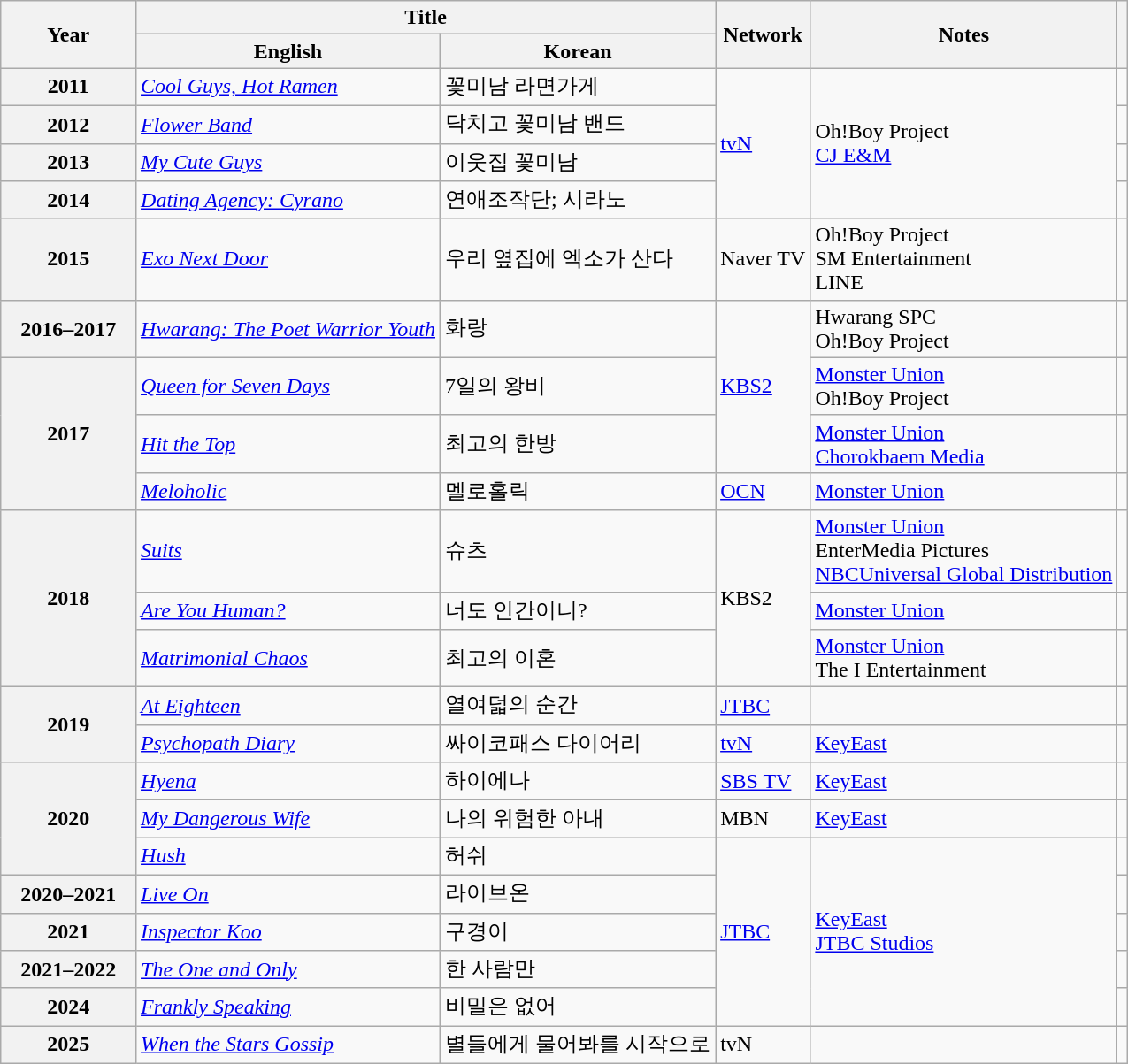<table class="wikitable plainrowheaders sortable">
<tr>
<th rowspan="2" scope="col" width="12%">Year</th>
<th colspan="2" scope="col">Title</th>
<th rowspan="2" scope="col">Network</th>
<th rowspan="2" scope="col" class="unsortable">Notes</th>
<th rowspan="2" scope="col" class="unsortable"></th>
</tr>
<tr>
<th>English</th>
<th>Korean</th>
</tr>
<tr>
<th scope="row">2011</th>
<td><em><a href='#'>Cool Guys, Hot Ramen</a></em></td>
<td>꽃미남 라면가게</td>
<td rowspan="4"><a href='#'>tvN</a></td>
<td rowspan="4">Oh!Boy Project<br><a href='#'>CJ E&M</a></td>
<td></td>
</tr>
<tr>
<th scope="row">2012</th>
<td><em><a href='#'>Flower Band</a></em></td>
<td>닥치고 꽃미남 밴드</td>
<td></td>
</tr>
<tr>
<th scope="row">2013</th>
<td><em><a href='#'>My Cute Guys</a></em></td>
<td>이웃집 꽃미남</td>
<td></td>
</tr>
<tr>
<th scope="row">2014</th>
<td><em><a href='#'>Dating Agency: Cyrano</a></em></td>
<td>연애조작단; 시라노</td>
<td></td>
</tr>
<tr>
<th scope="row">2015</th>
<td><em><a href='#'>Exo Next Door</a></em></td>
<td>우리 옆집에 엑소가 산다</td>
<td>Naver TV</td>
<td>Oh!Boy Project<br>SM Entertainment<br>LINE</td>
<td></td>
</tr>
<tr>
<th scope="row">2016–2017</th>
<td><em><a href='#'>Hwarang: The Poet Warrior Youth</a></em></td>
<td>화랑</td>
<td rowspan="3"><a href='#'>KBS2</a></td>
<td>Hwarang SPC<br>Oh!Boy Project</td>
<td></td>
</tr>
<tr>
<th rowspan="3" scope="row">2017</th>
<td><em><a href='#'>Queen for Seven Days</a></em></td>
<td>7일의 왕비</td>
<td><a href='#'>Monster Union</a><br>Oh!Boy Project</td>
<td></td>
</tr>
<tr>
<td><em><a href='#'>Hit the Top</a></em></td>
<td>최고의 한방</td>
<td><a href='#'>Monster Union</a><br><a href='#'>Chorokbaem Media</a></td>
<td></td>
</tr>
<tr>
<td><em><a href='#'>Meloholic</a></em></td>
<td>멜로홀릭</td>
<td><a href='#'>OCN</a></td>
<td><a href='#'>Monster Union</a><br></td>
<td></td>
</tr>
<tr>
<th rowspan="3" scope="row">2018</th>
<td><em><a href='#'>Suits</a></em></td>
<td>슈츠</td>
<td rowspan="3">KBS2</td>
<td><a href='#'>Monster Union</a><br>EnterMedia Pictures<br><a href='#'>NBCUniversal Global Distribution</a></td>
<td></td>
</tr>
<tr>
<td><em><a href='#'>Are You Human?</a></em></td>
<td>너도 인간이니?</td>
<td><a href='#'>Monster Union</a><br></td>
<td></td>
</tr>
<tr>
<td><em><a href='#'>Matrimonial Chaos</a></em></td>
<td>최고의 이혼</td>
<td><a href='#'>Monster Union</a><br>The I Entertainment</td>
<td></td>
</tr>
<tr>
<th rowspan="2" scope="row">2019</th>
<td><em><a href='#'>At Eighteen</a></em></td>
<td>열여덟의 순간</td>
<td><a href='#'>JTBC</a></td>
<td></td>
<td></td>
</tr>
<tr>
<td><em><a href='#'>Psychopath Diary</a></em></td>
<td>싸이코패스 다이어리</td>
<td><a href='#'>tvN</a></td>
<td><a href='#'>KeyEast</a></td>
<td></td>
</tr>
<tr>
<th rowspan="3" scope="row">2020</th>
<td><em><a href='#'>Hyena</a></em></td>
<td>하이에나</td>
<td><a href='#'>SBS TV</a></td>
<td><a href='#'>KeyEast</a></td>
<td></td>
</tr>
<tr>
<td><em><a href='#'>My Dangerous Wife</a></em></td>
<td>나의 위험한 아내</td>
<td>MBN</td>
<td><a href='#'>KeyEast</a></td>
<td></td>
</tr>
<tr>
<td><em><a href='#'>Hush</a></em></td>
<td>허쉬</td>
<td rowspan="5"><a href='#'>JTBC</a></td>
<td rowspan="5"><a href='#'>KeyEast</a><br><a href='#'>JTBC Studios</a></td>
<td></td>
</tr>
<tr>
<th scope="row">2020–2021</th>
<td><em><a href='#'>Live On</a></em></td>
<td>라이브온</td>
<td></td>
</tr>
<tr>
<th scope="row">2021</th>
<td><em><a href='#'>Inspector Koo</a></em></td>
<td>구경이</td>
<td></td>
</tr>
<tr>
<th scope="row">2021–2022</th>
<td><em><a href='#'>The One and Only</a></em></td>
<td>한 사람만</td>
<td></td>
</tr>
<tr>
<th scope="row">2024</th>
<td><em><a href='#'>Frankly Speaking</a></em></td>
<td>비밀은 없어</td>
<td></td>
</tr>
<tr>
<th scope="row">2025</th>
<td><em><a href='#'>When the Stars Gossip</a></em></td>
<td>별들에게 물어봐를 시작으로</td>
<td>tvN</td>
<td></td>
<td></td>
</tr>
</table>
